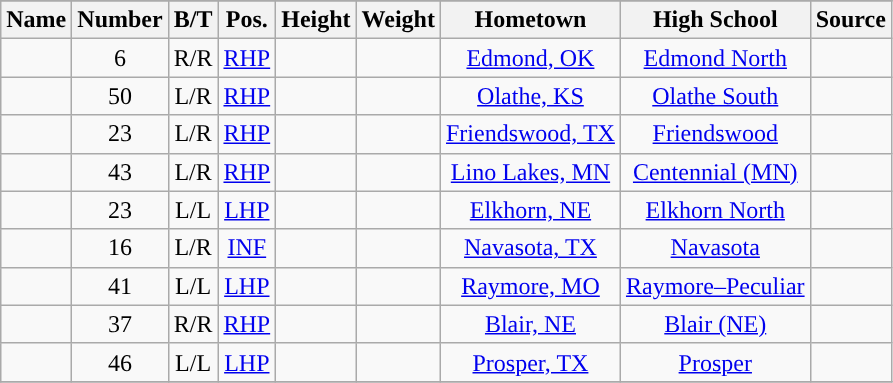<table class="wikitable sortable collapsible">
<tr>
</tr>
<tr>
<th style="text-align:center; ">Name</th>
<th style="text-align:center; ">Number</th>
<th style="text-align:center; ">B/T</th>
<th style="text-align:center; ">Pos.</th>
<th style="text-align:center; ">Height</th>
<th style="text-align:center; ">Weight</th>
<th style="text-align:center; ">Hometown</th>
<th style="text-align:center; ">High School</th>
<th class="unsortable" style="text-align:center; ">Source</th>
</tr>
<tr align="center">
<td></td>
<td>6</td>
<td>R/R</td>
<td><a href='#'>RHP</a></td>
<td></td>
<td></td>
<td><a href='#'>Edmond, OK</a></td>
<td><a href='#'>Edmond North</a></td>
<td></td>
</tr>
<tr align="center">
<td></td>
<td>50</td>
<td>L/R</td>
<td><a href='#'>RHP</a></td>
<td></td>
<td></td>
<td><a href='#'>Olathe, KS</a></td>
<td><a href='#'>Olathe South</a></td>
<td></td>
</tr>
<tr align="center">
<td></td>
<td>23</td>
<td>L/R</td>
<td><a href='#'>RHP</a></td>
<td></td>
<td></td>
<td><a href='#'>Friendswood, TX</a></td>
<td><a href='#'>Friendswood</a></td>
<td></td>
</tr>
<tr align="center">
<td></td>
<td>43</td>
<td>L/R</td>
<td><a href='#'>RHP</a></td>
<td></td>
<td></td>
<td><a href='#'>Lino Lakes, MN</a></td>
<td><a href='#'>Centennial (MN)</a></td>
<td></td>
</tr>
<tr align="center">
<td></td>
<td>23</td>
<td>L/L</td>
<td><a href='#'>LHP</a></td>
<td></td>
<td></td>
<td><a href='#'>Elkhorn, NE</a></td>
<td><a href='#'>Elkhorn North</a></td>
<td></td>
</tr>
<tr align="center">
<td></td>
<td>16</td>
<td>L/R</td>
<td><a href='#'>INF</a></td>
<td></td>
<td></td>
<td><a href='#'>Navasota, TX</a></td>
<td><a href='#'>Navasota</a></td>
<td></td>
</tr>
<tr align="center">
<td></td>
<td>41</td>
<td>L/L</td>
<td><a href='#'>LHP</a></td>
<td></td>
<td></td>
<td><a href='#'>Raymore, MO</a></td>
<td><a href='#'>Raymore–Peculiar</a></td>
<td></td>
</tr>
<tr align="center">
<td></td>
<td>37</td>
<td>R/R</td>
<td><a href='#'>RHP</a></td>
<td></td>
<td></td>
<td><a href='#'>Blair, NE</a></td>
<td><a href='#'>Blair (NE)</a></td>
<td></td>
</tr>
<tr align="center">
<td></td>
<td>46</td>
<td>L/L</td>
<td><a href='#'>LHP</a></td>
<td></td>
<td></td>
<td><a href='#'>Prosper, TX</a></td>
<td><a href='#'>Prosper</a></td>
<td></td>
</tr>
<tr>
</tr>
</table>
